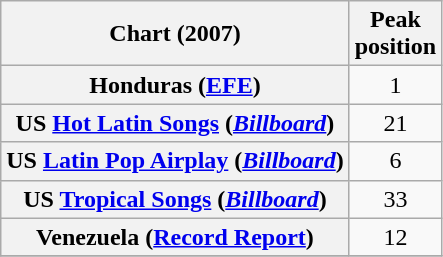<table class="wikitable sortable plainrowheaders" style="text-align:center">
<tr>
<th align="center">Chart (2007)</th>
<th align="center">Peak<br>position</th>
</tr>
<tr>
<th scope="row">Honduras (<a href='#'>EFE</a>)</th>
<td align="center">1</td>
</tr>
<tr>
<th scope="row">US <a href='#'>Hot Latin Songs</a> (<a href='#'><em>Billboard</em></a>)</th>
<td align="center">21</td>
</tr>
<tr>
<th scope="row">US <a href='#'>Latin Pop Airplay</a> (<a href='#'><em>Billboard</em></a>)</th>
<td align="center">6</td>
</tr>
<tr>
<th scope="row">US <a href='#'>Tropical Songs</a> (<a href='#'><em>Billboard</em></a>)</th>
<td align="center">33</td>
</tr>
<tr>
<th scope="row">Venezuela (<a href='#'>Record Report</a>)</th>
<td style="text-align:center;">12</td>
</tr>
<tr>
</tr>
</table>
